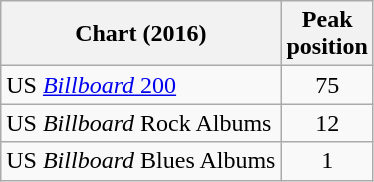<table class="wikitable sortable">
<tr>
<th scope="col">Chart (2016)</th>
<th scope="col">Peak<br>position</th>
</tr>
<tr>
<td>US <a href='#'><em>Billboard</em> 200</a></td>
<td style="text-align:center;">75</td>
</tr>
<tr>
<td>US <em>Billboard</em> Rock Albums</td>
<td style="text-align:center;">12</td>
</tr>
<tr>
<td>US <em>Billboard</em> Blues Albums</td>
<td style="text-align:center;">1</td>
</tr>
</table>
